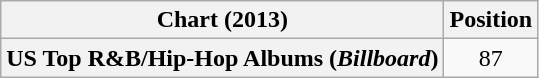<table class="wikitable plainrowheaders" style="text-align:center">
<tr>
<th scope="col">Chart (2013)</th>
<th scope="col">Position</th>
</tr>
<tr>
<th scope="row">US Top R&B/Hip-Hop Albums (<em>Billboard</em>)</th>
<td>87</td>
</tr>
</table>
